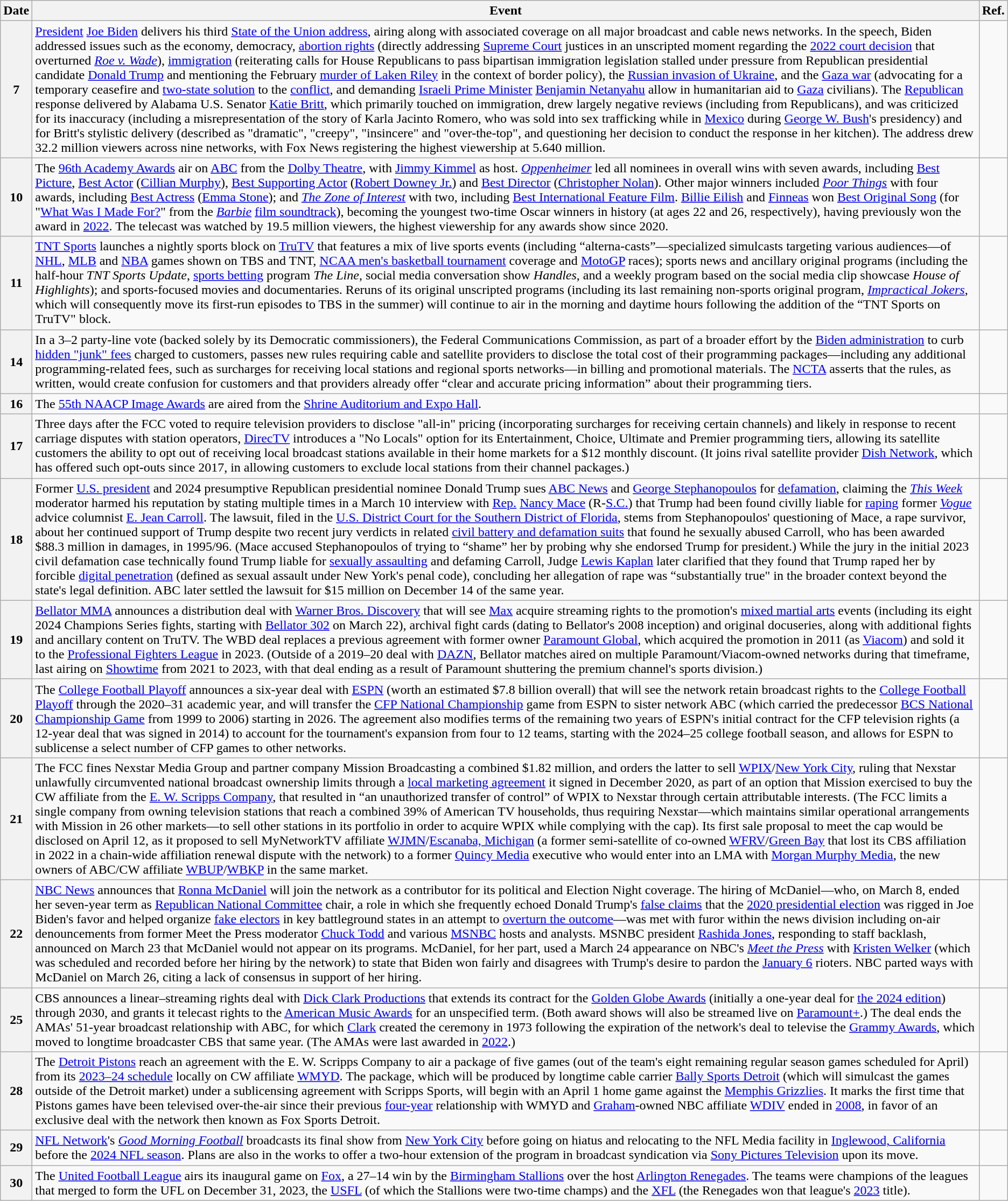<table class="wikitable sortable">
<tr>
<th>Date</th>
<th>Event</th>
<th>Ref.</th>
</tr>
<tr>
<th>7</th>
<td><a href='#'>President</a> <a href='#'>Joe Biden</a> delivers his third <a href='#'>State of the Union address</a>, airing along with associated coverage on all major broadcast and cable news networks. In the speech, Biden addressed issues such as the economy, democracy, <a href='#'>abortion rights</a> (directly addressing <a href='#'>Supreme Court</a> justices in an unscripted moment regarding the <a href='#'>2022 court decision</a> that overturned <em><a href='#'>Roe v. Wade</a></em>), <a href='#'>immigration</a> (reiterating calls for House Republicans to pass bipartisan immigration legislation stalled under pressure from Republican presidential candidate <a href='#'>Donald Trump</a> and mentioning the February <a href='#'>murder of Laken Riley</a> in the context of border policy), the <a href='#'>Russian invasion of Ukraine</a>, and the <a href='#'>Gaza war</a> (advocating for a temporary ceasefire and <a href='#'>two-state solution</a> to the <a href='#'>conflict</a>, and demanding <a href='#'>Israeli Prime Minister</a> <a href='#'>Benjamin Netanyahu</a> allow in humanitarian aid to <a href='#'>Gaza</a> civilians). The <a href='#'>Republican</a> response delivered by Alabama U.S. Senator <a href='#'>Katie Britt</a>, which primarily touched on immigration, drew largely negative reviews (including from Republicans), and was criticized for its inaccuracy (including a misrepresentation of the story of Karla Jacinto Romero, who was sold into sex trafficking while in <a href='#'>Mexico</a> during <a href='#'>George W. Bush</a>'s presidency) and for Britt's stylistic delivery (described as "dramatic", "creepy", "insincere" and "over-the-top", and questioning her decision to conduct the response in her kitchen). The address drew 32.2 million viewers across nine networks, with Fox News registering the highest viewership at 5.640 million.</td>
<td><br><br><br><br></td>
</tr>
<tr>
<th>10</th>
<td>The <a href='#'>96th Academy Awards</a> air on <a href='#'>ABC</a> from the <a href='#'>Dolby Theatre</a>, with <a href='#'>Jimmy Kimmel</a> as host. <em><a href='#'>Oppenheimer</a></em> led all nominees in overall wins with seven awards, including <a href='#'>Best Picture</a>, <a href='#'>Best Actor</a> (<a href='#'>Cillian Murphy</a>), <a href='#'>Best Supporting Actor</a> (<a href='#'>Robert Downey Jr.</a>) and <a href='#'>Best Director</a> (<a href='#'>Christopher Nolan</a>). Other major winners included <em><a href='#'>Poor Things</a></em> with four awards, including <a href='#'>Best Actress</a> (<a href='#'>Emma Stone</a>); and <em><a href='#'>The Zone of Interest</a></em> with two, including <a href='#'>Best International Feature Film</a>. <a href='#'>Billie Eilish</a> and <a href='#'>Finneas</a> won <a href='#'>Best Original Song</a> (for "<a href='#'>What Was I Made For?</a>" from the <em><a href='#'>Barbie</a></em> <a href='#'>film soundtrack</a>), becoming the youngest two-time Oscar winners in history (at ages 22 and 26, respectively), having previously won the award in <a href='#'>2022</a>. The telecast was watched by 19.5 million viewers, the highest viewership for any awards show since 2020.</td>
<td><br><br></td>
</tr>
<tr>
<th>11</th>
<td><a href='#'>TNT Sports</a> launches a nightly sports block on <a href='#'>TruTV</a> that features a mix of live sports events (including “alterna-casts”—specialized simulcasts targeting various audiences—of <a href='#'>NHL</a>, <a href='#'>MLB</a> and <a href='#'>NBA</a> games shown on TBS and TNT, <a href='#'>NCAA men's basketball tournament</a> coverage and <a href='#'>MotoGP</a> races); sports news and ancillary original programs (including the half-hour <em>TNT Sports Update</em>, <a href='#'>sports betting</a> program <em>The Line</em>, social media conversation show <em>Handles</em>, and a weekly program based on the social media clip showcase <em>House of Highlights</em>); and sports-focused movies and documentaries. Reruns of its original unscripted programs (including its last remaining non-sports original program, <em><a href='#'>Impractical Jokers</a></em>, which will consequently move its first-run episodes to TBS in the summer) will continue to air in the morning and daytime hours following the addition of the “TNT Sports on TruTV" block.</td>
<td></td>
</tr>
<tr>
<th>14</th>
<td>In a 3–2 party-line vote (backed solely by its Democratic commissioners), the Federal Communications Commission, as part of a broader effort by the <a href='#'>Biden administration</a> to curb <a href='#'>hidden "junk" fees</a> charged to customers, passes new rules requiring cable and satellite providers to disclose the total cost of their programming packages—including any additional programming-related fees, such as surcharges for receiving local stations and regional sports networks—in billing and promotional materials. The <a href='#'>NCTA</a> asserts that the rules, as written, would create confusion for customers and that providers already offer “clear and accurate pricing information” about their programming tiers.</td>
<td></td>
</tr>
<tr>
<th>16</th>
<td>The <a href='#'>55th NAACP Image Awards</a> are aired from the <a href='#'>Shrine Auditorium and Expo Hall</a>.</td>
<td></td>
</tr>
<tr>
<th>17</th>
<td>Three days after the FCC voted to require television providers to disclose "all-in" pricing (incorporating surcharges for receiving certain channels) and likely in response to recent carriage disputes with station operators, <a href='#'>DirecTV</a> introduces a "No Locals" option for its Entertainment, Choice, Ultimate and Premier programming tiers, allowing its satellite customers the ability to opt out of receiving local broadcast stations available in their home markets for a $12 monthly discount. (It joins rival satellite provider <a href='#'>Dish Network</a>, which has offered such opt-outs since 2017, in allowing customers to exclude local stations from their channel packages.)</td>
<td><br></td>
</tr>
<tr>
<th>18</th>
<td>Former <a href='#'>U.S. president</a> and 2024 presumptive Republican presidential nominee Donald Trump sues <a href='#'>ABC News</a> and <a href='#'>George Stephanopoulos</a> for <a href='#'>defamation</a>, claiming the <em><a href='#'>This Week</a></em> moderator harmed his reputation by stating multiple times in a March 10 interview with <a href='#'>Rep.</a> <a href='#'>Nancy Mace</a> (R-<a href='#'>S.C.</a>) that Trump had been found civilly liable for <a href='#'>raping</a> former <em><a href='#'>Vogue</a></em> advice columnist <a href='#'>E. Jean Carroll</a>. The lawsuit, filed in the <a href='#'>U.S. District Court for the Southern District of Florida</a>, stems from Stephanopoulos' questioning of Mace, a rape survivor, about her continued support of Trump despite two recent jury verdicts in related <a href='#'>civil battery and defamation suits</a> that found he sexually abused Carroll, who has been awarded $88.3 million in damages, in 1995/96. (Mace accused Stephanopoulos of trying to “shame” her by probing why she endorsed Trump for president.) While the jury in the initial 2023 civil defamation case technically found Trump liable for <a href='#'>sexually assaulting</a> and defaming Carroll, Judge <a href='#'>Lewis Kaplan</a> later clarified that they found that Trump raped her by forcible <a href='#'>digital penetration</a> (defined as sexual assault under New York's penal code), concluding her allegation of rape was “substantially true" in the broader context beyond the state's legal definition. ABC later settled the lawsuit for $15 million on December 14 of the same year.</td>
<td><br></td>
</tr>
<tr>
<th>19</th>
<td><a href='#'>Bellator MMA</a> announces a distribution deal with <a href='#'>Warner Bros. Discovery</a> that will see <a href='#'>Max</a> acquire streaming rights to the promotion's <a href='#'>mixed martial arts</a> events (including its eight 2024 Champions Series fights, starting with <a href='#'>Bellator 302</a> on March 22), archival fight cards (dating to Bellator's 2008 inception) and original docuseries, along with additional fights and ancillary content on TruTV. The WBD deal replaces a previous agreement with former owner <a href='#'>Paramount Global</a>, which acquired the promotion in 2011 (as <a href='#'>Viacom</a>) and sold it to the <a href='#'>Professional Fighters League</a> in 2023. (Outside of a 2019–20 deal with <a href='#'>DAZN</a>, Bellator matches aired on multiple Paramount/Viacom-owned networks during that timeframe, last airing on <a href='#'>Showtime</a> from 2021 to 2023, with that deal ending as a result of Paramount shuttering the premium channel's sports division.)</td>
<td><br></td>
</tr>
<tr>
<th>20</th>
<td>The <a href='#'>College Football Playoff</a> announces a six-year deal with <a href='#'>ESPN</a> (worth an estimated $7.8 billion overall) that will see the network retain broadcast rights to the <a href='#'>College Football Playoff</a> through the 2020–31 academic year, and will transfer the <a href='#'>CFP National Championship</a> game from ESPN to sister network ABC (which carried the predecessor <a href='#'>BCS National Championship Game</a> from 1999 to 2006) starting in 2026. The agreement also modifies terms of the remaining two years of ESPN's initial contract for the CFP television rights (a 12-year deal that was signed in 2014) to account for the tournament's expansion from four to 12 teams, starting with the 2024–25 college football season, and allows for ESPN to sublicense a select number of CFP games to other networks.</td>
<td></td>
</tr>
<tr>
<th>21</th>
<td>The FCC fines Nexstar Media Group and partner company Mission Broadcasting a combined $1.82 million, and orders the latter to sell <a href='#'>WPIX</a>/<a href='#'>New York City</a>, ruling that Nexstar unlawfully circumvented national broadcast ownership limits through a <a href='#'>local marketing agreement</a> it signed in December 2020, as part of an option that Mission exercised to buy the CW affiliate from the <a href='#'>E. W. Scripps Company</a>, that resulted in “an unauthorized transfer of control” of WPIX to Nexstar through certain attributable interests. (The FCC limits a single company from owning television stations that reach a combined 39% of American TV households, thus requiring Nexstar—which maintains similar operational arrangements with Mission in 26 other markets—to sell other stations in its portfolio in order to acquire WPIX while complying with the cap). Its first sale proposal to meet the cap would be disclosed on April 12, as it proposed to sell MyNetworkTV affiliate <a href='#'>WJMN</a>/<a href='#'>Escanaba, Michigan</a> (a former semi-satellite of co-owned <a href='#'>WFRV</a>/<a href='#'>Green Bay</a> that lost its CBS affiliation in 2022 in a chain-wide affiliation renewal dispute with the network) to a former <a href='#'>Quincy Media</a> executive who would enter into an LMA with <a href='#'>Morgan Murphy Media</a>, the new owners of ABC/CW affiliate <a href='#'>WBUP</a>/<a href='#'>WBKP</a> in the same market.</td>
<td><br><br></td>
</tr>
<tr>
<th>22</th>
<td><a href='#'>NBC News</a> announces that <a href='#'>Ronna McDaniel</a> will join the network as a contributor for its political and Election Night coverage. The hiring of McDaniel—who, on March 8, ended her seven-year term as <a href='#'>Republican National Committee</a> chair, a role in which she frequently echoed Donald Trump's <a href='#'>false claims</a> that the <a href='#'>2020 presidential election</a> was rigged in Joe Biden's favor and helped organize <a href='#'>fake electors</a> in key battleground states in an attempt to <a href='#'>overturn the outcome</a>—was met with furor within the news division including on-air denouncements from former Meet the Press moderator <a href='#'>Chuck Todd</a> and various <a href='#'>MSNBC</a> hosts and analysts. MSNBC president <a href='#'>Rashida Jones</a>, responding to staff backlash, announced on March 23 that McDaniel would not appear on its programs. McDaniel, for her part, used a March 24 appearance on NBC's <em><a href='#'>Meet the Press</a></em> with <a href='#'>Kristen Welker</a> (which was scheduled and recorded before her hiring by the network) to state that Biden won fairly and disagrees with Trump's desire to pardon the <a href='#'>January 6</a> rioters. NBC parted ways with McDaniel on March 26, citing a lack of consensus in support of her hiring.</td>
<td><br><br></td>
</tr>
<tr>
<th>25</th>
<td>CBS announces a linear–streaming rights deal with <a href='#'>Dick Clark Productions</a> that extends its contract for the <a href='#'>Golden Globe Awards</a> (initially a one-year deal for <a href='#'>the 2024 edition</a>) through 2030, and grants it telecast rights to the <a href='#'>American Music Awards</a> for an unspecified term. (Both award shows will also be streamed live on <a href='#'>Paramount+</a>.) The deal ends the AMAs' 51-year broadcast relationship with ABC, for which <a href='#'>Clark</a> created the ceremony in 1973 following the expiration of the network's deal to televise the <a href='#'>Grammy Awards</a>, which moved to longtime broadcaster CBS that same year. (The AMAs were last awarded in <a href='#'>2022</a>.)</td>
<td></td>
</tr>
<tr>
<th>28</th>
<td>The <a href='#'>Detroit Pistons</a> reach an agreement with the E. W. Scripps Company to air a package of five games (out of the team's eight remaining regular season games scheduled for April) from its <a href='#'>2023–24 schedule</a> locally on CW affiliate <a href='#'>WMYD</a>. The package, which will be produced by longtime cable carrier <a href='#'>Bally Sports Detroit</a> (which will simulcast the games outside of the Detroit market) under a sublicensing agreement with Scripps Sports, will begin with an April 1 home game against the <a href='#'>Memphis Grizzlies</a>. It marks the first time that Pistons games have been televised over-the-air since their previous <a href='#'>four-year</a> relationship with WMYD and <a href='#'>Graham</a>-owned NBC affiliate <a href='#'>WDIV</a> ended in <a href='#'>2008</a>, in favor of an exclusive deal with the network then known as Fox Sports Detroit.</td>
<td><br></td>
</tr>
<tr>
<th>29</th>
<td><a href='#'>NFL Network</a>'s <em><a href='#'>Good Morning Football</a></em> broadcasts its final show from <a href='#'>New York City</a> before going on hiatus and relocating to the NFL Media facility in <a href='#'>Inglewood, California</a> before the <a href='#'>2024 NFL season</a>. Plans are also in the works to offer a two-hour extension of the program in broadcast syndication via <a href='#'>Sony Pictures Television</a> upon its move.</td>
<td></td>
</tr>
<tr>
<th>30</th>
<td>The <a href='#'>United Football League</a> airs its inaugural game on <a href='#'>Fox</a>, a 27–14 win by the <a href='#'>Birmingham Stallions</a> over the host <a href='#'>Arlington Renegades</a>. The teams were champions of the leagues that merged to form the UFL on December 31, 2023, the <a href='#'>USFL</a> (of which the Stallions were two-time champs) and the <a href='#'>XFL</a> (the Renegades won that league's <a href='#'>2023</a> title).</td>
<td></td>
</tr>
</table>
